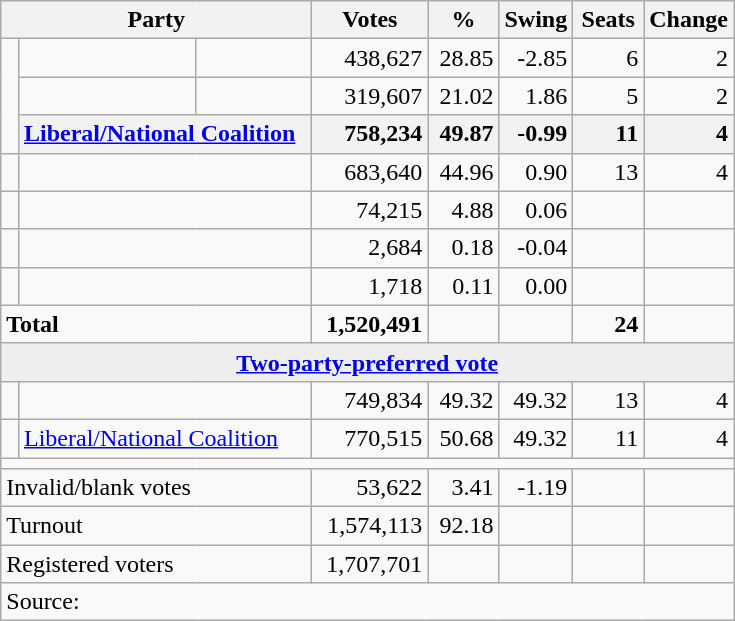<table class="wikitable">
<tr>
<th colspan="3" style="width:200px"><strong>Party</strong></th>
<th style="width:70px; text-align:center;"><strong>Votes</strong></th>
<th style="width:40px; text-align:center;"><strong>%</strong></th>
<th style="width:40px; text-align:center;"><strong>Swing</strong></th>
<th style="width:40px; text-align:center;"><strong>Seats</strong></th>
<th style="width:40px; text-align:center;"><strong>Change</strong></th>
</tr>
<tr>
<td rowspan="3"> </td>
<td> </td>
<td></td>
<td align=right>438,627</td>
<td align=right>28.85</td>
<td align=right>-2.85</td>
<td align=right>6</td>
<td align=right> 2</td>
</tr>
<tr>
<td> </td>
<td></td>
<td align=right>319,607</td>
<td align=right>21.02</td>
<td align=right>1.86</td>
<td align=right>5</td>
<td align=right> 2</td>
</tr>
<tr>
<th colspan="2" style="text-align:left;"><a href='#'>Liberal/National Coalition</a></th>
<th style="text-align:right;">758,234</th>
<th style="text-align:right;">49.87</th>
<th style="text-align:right;">-0.99</th>
<th style="text-align:right;">11</th>
<th style="text-align:right;"> 4</th>
</tr>
<tr>
<td> </td>
<td colspan=2></td>
<td align=right>683,640</td>
<td align=right>44.96</td>
<td align=right>0.90</td>
<td align=right>13</td>
<td align=right> 4</td>
</tr>
<tr>
<td> </td>
<td colspan=2></td>
<td align=right>74,215</td>
<td align=right>4.88</td>
<td align=right>0.06</td>
<td align=right></td>
<td align=right></td>
</tr>
<tr>
<td> </td>
<td colspan=2></td>
<td align=right>2,684</td>
<td align=right>0.18</td>
<td align=right>-0.04</td>
<td align=right></td>
<td align=right></td>
</tr>
<tr>
<td> </td>
<td colspan=2></td>
<td align=right>1,718</td>
<td align=right>0.11</td>
<td align=right>0.00</td>
<td align=right></td>
<td align=right></td>
</tr>
<tr>
<td colspan="3" align="left"><strong>Total</strong></td>
<td align=right><strong>1,520,491</strong></td>
<td align=right></td>
<td align=right></td>
<td align=right><strong>24</strong></td>
<td align=right></td>
</tr>
<tr>
<td colspan="8" style="text-align:center; background:#eee;"><strong><a href='#'>Two-party-preferred vote</a></strong></td>
</tr>
<tr>
<td> </td>
<td colspan=2></td>
<td align=right>749,834</td>
<td align=right>49.32</td>
<td align=right>49.32</td>
<td align=right>13</td>
<td align=right> 4</td>
</tr>
<tr>
<td> </td>
<td colspan=2><a href='#'>Liberal/National Coalition</a></td>
<td align=right>770,515</td>
<td align=right>50.68</td>
<td align=right>49.32</td>
<td align=right>11</td>
<td align=right> 4</td>
</tr>
<tr>
<td colspan="8"></td>
</tr>
<tr>
<td colspan="3" style="text-align:left;">Invalid/blank votes</td>
<td align=right>53,622</td>
<td align=right>3.41</td>
<td align=right>-1.19</td>
<td></td>
<td></td>
</tr>
<tr>
<td colspan="3" style="text-align:left;">Turnout</td>
<td align=right>1,574,113</td>
<td align=right>92.18</td>
<td></td>
<td></td>
<td></td>
</tr>
<tr>
<td colspan="3" style="text-align:left;">Registered voters</td>
<td align=right>1,707,701</td>
<td></td>
<td></td>
<td></td>
<td></td>
</tr>
<tr>
<td colspan="8" align="left">Source: </td>
</tr>
</table>
